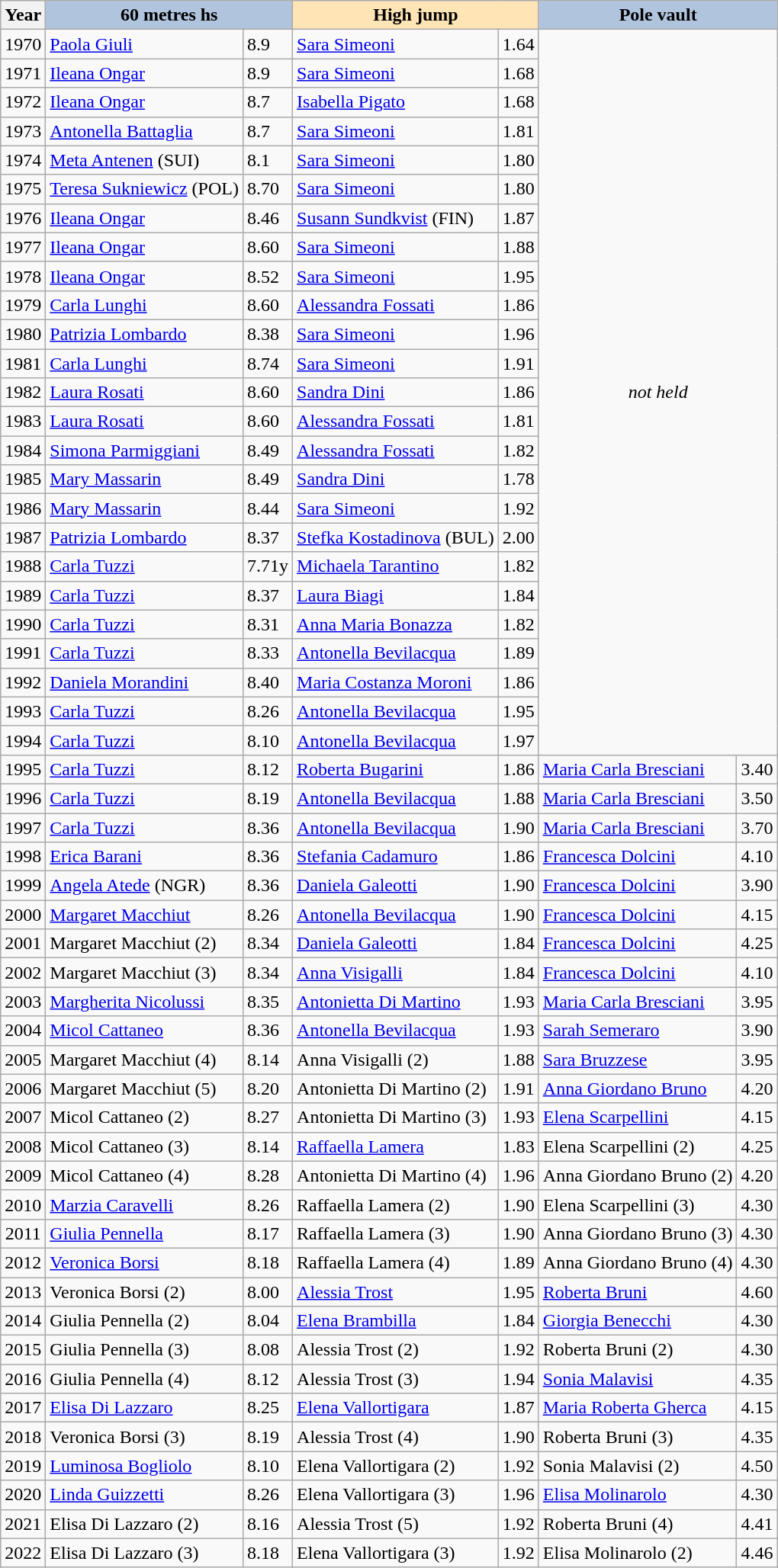<table class="wikitable">
<tr>
<th>Year</th>
<th colspan=2 style="background:lightsteelblue;">60 metres hs</th>
<th colspan=2 style="background:moccasin;">High jump</th>
<th colspan=2 style="background:lightsteelblue;">Pole vault</th>
</tr>
<tr>
<td align=center>1970</td>
<td><a href='#'>Paola Giuli</a></td>
<td>8.9</td>
<td><a href='#'>Sara Simeoni</a></td>
<td>1.64</td>
<td align=center rowspan=25 colspan=2><em>not held</em></td>
</tr>
<tr>
<td align=center>1971</td>
<td><a href='#'>Ileana Ongar</a></td>
<td>8.9</td>
<td><a href='#'>Sara Simeoni</a></td>
<td>1.68</td>
</tr>
<tr>
<td align=center>1972</td>
<td><a href='#'>Ileana Ongar</a></td>
<td>8.7</td>
<td><a href='#'>Isabella Pigato</a></td>
<td>1.68</td>
</tr>
<tr>
<td align=center>1973</td>
<td><a href='#'>Antonella Battaglia</a></td>
<td>8.7</td>
<td><a href='#'>Sara Simeoni</a></td>
<td>1.81</td>
</tr>
<tr>
<td align=center>1974</td>
<td><a href='#'>Meta Antenen</a> (SUI)</td>
<td>8.1</td>
<td><a href='#'>Sara Simeoni</a></td>
<td>1.80</td>
</tr>
<tr>
<td align=center>1975</td>
<td><a href='#'>Teresa Sukniewicz</a> (POL)</td>
<td>8.70</td>
<td><a href='#'>Sara Simeoni</a></td>
<td>1.80</td>
</tr>
<tr>
<td align=center>1976</td>
<td><a href='#'>Ileana Ongar</a></td>
<td>8.46</td>
<td><a href='#'>Susann Sundkvist</a> (FIN)</td>
<td>1.87</td>
</tr>
<tr>
<td align=center>1977</td>
<td><a href='#'>Ileana Ongar</a></td>
<td>8.60</td>
<td><a href='#'>Sara Simeoni</a></td>
<td>1.88</td>
</tr>
<tr>
<td align=center>1978</td>
<td><a href='#'>Ileana Ongar</a></td>
<td>8.52</td>
<td><a href='#'>Sara Simeoni</a></td>
<td>1.95</td>
</tr>
<tr>
<td align=center>1979</td>
<td><a href='#'>Carla Lunghi</a></td>
<td>8.60</td>
<td><a href='#'>Alessandra Fossati</a></td>
<td>1.86</td>
</tr>
<tr>
<td align=center>1980</td>
<td><a href='#'>Patrizia Lombardo</a></td>
<td>8.38</td>
<td><a href='#'>Sara Simeoni</a></td>
<td>1.96</td>
</tr>
<tr>
<td align=center>1981</td>
<td><a href='#'>Carla Lunghi</a></td>
<td>8.74</td>
<td><a href='#'>Sara Simeoni</a></td>
<td>1.91</td>
</tr>
<tr>
<td align=center>1982</td>
<td><a href='#'>Laura Rosati</a></td>
<td>8.60</td>
<td><a href='#'>Sandra Dini</a></td>
<td>1.86</td>
</tr>
<tr>
<td align=center>1983</td>
<td><a href='#'>Laura Rosati</a></td>
<td>8.60</td>
<td><a href='#'>Alessandra Fossati</a></td>
<td>1.81</td>
</tr>
<tr>
<td align=center>1984</td>
<td><a href='#'>Simona Parmiggiani</a></td>
<td>8.49</td>
<td><a href='#'>Alessandra Fossati</a></td>
<td>1.82</td>
</tr>
<tr>
<td align=center>1985</td>
<td><a href='#'>Mary Massarin</a></td>
<td>8.49</td>
<td><a href='#'>Sandra Dini</a></td>
<td>1.78</td>
</tr>
<tr>
<td align=center>1986</td>
<td><a href='#'>Mary Massarin</a></td>
<td>8.44</td>
<td><a href='#'>Sara Simeoni</a></td>
<td>1.92</td>
</tr>
<tr>
<td align=center>1987</td>
<td><a href='#'>Patrizia Lombardo</a></td>
<td>8.37</td>
<td><a href='#'>Stefka Kostadinova</a> (BUL)</td>
<td>2.00</td>
</tr>
<tr>
<td align=center>1988</td>
<td><a href='#'>Carla Tuzzi</a></td>
<td>7.71y</td>
<td><a href='#'>Michaela Tarantino</a></td>
<td>1.82</td>
</tr>
<tr>
<td align=center>1989</td>
<td><a href='#'>Carla Tuzzi</a></td>
<td>8.37</td>
<td><a href='#'>Laura Biagi</a></td>
<td>1.84</td>
</tr>
<tr>
<td align=center>1990</td>
<td><a href='#'>Carla Tuzzi</a></td>
<td>8.31</td>
<td><a href='#'>Anna Maria Bonazza</a></td>
<td>1.82</td>
</tr>
<tr>
<td align=center>1991</td>
<td><a href='#'>Carla Tuzzi</a></td>
<td>8.33</td>
<td><a href='#'>Antonella Bevilacqua</a></td>
<td>1.89</td>
</tr>
<tr>
<td align=center>1992</td>
<td><a href='#'>Daniela Morandini</a></td>
<td>8.40</td>
<td><a href='#'>Maria Costanza Moroni</a></td>
<td>1.86</td>
</tr>
<tr>
<td align=center>1993</td>
<td><a href='#'>Carla Tuzzi</a></td>
<td>8.26</td>
<td><a href='#'>Antonella Bevilacqua</a></td>
<td>1.95</td>
</tr>
<tr>
<td align=center>1994</td>
<td><a href='#'>Carla Tuzzi</a></td>
<td>8.10</td>
<td><a href='#'>Antonella Bevilacqua</a></td>
<td>1.97</td>
</tr>
<tr>
<td align=center>1995</td>
<td><a href='#'>Carla Tuzzi</a></td>
<td>8.12</td>
<td><a href='#'>Roberta Bugarini</a></td>
<td>1.86</td>
<td><a href='#'>Maria Carla Bresciani</a></td>
<td>3.40</td>
</tr>
<tr>
<td align=center>1996</td>
<td><a href='#'>Carla Tuzzi</a></td>
<td>8.19</td>
<td><a href='#'>Antonella Bevilacqua</a></td>
<td>1.88</td>
<td><a href='#'>Maria Carla Bresciani</a></td>
<td>3.50</td>
</tr>
<tr>
<td align=center>1997</td>
<td><a href='#'>Carla Tuzzi</a></td>
<td>8.36</td>
<td><a href='#'>Antonella Bevilacqua</a></td>
<td>1.90</td>
<td><a href='#'>Maria Carla Bresciani</a></td>
<td>3.70</td>
</tr>
<tr>
<td align=center>1998</td>
<td><a href='#'>Erica Barani</a></td>
<td>8.36</td>
<td><a href='#'>Stefania Cadamuro</a></td>
<td>1.86</td>
<td><a href='#'>Francesca Dolcini</a></td>
<td>4.10</td>
</tr>
<tr>
<td align=center>1999</td>
<td><a href='#'>Angela Atede</a> (NGR)</td>
<td>8.36</td>
<td><a href='#'>Daniela Galeotti</a></td>
<td>1.90</td>
<td><a href='#'>Francesca Dolcini</a></td>
<td>3.90</td>
</tr>
<tr>
<td align=center>2000</td>
<td><a href='#'>Margaret Macchiut</a></td>
<td>8.26</td>
<td><a href='#'>Antonella Bevilacqua</a></td>
<td>1.90</td>
<td><a href='#'>Francesca Dolcini</a></td>
<td>4.15</td>
</tr>
<tr>
<td align=center>2001</td>
<td>Margaret Macchiut (2)</td>
<td>8.34</td>
<td><a href='#'>Daniela Galeotti</a></td>
<td>1.84</td>
<td><a href='#'>Francesca Dolcini</a></td>
<td>4.25</td>
</tr>
<tr>
<td align=center>2002</td>
<td>Margaret Macchiut (3)</td>
<td>8.34</td>
<td><a href='#'>Anna Visigalli</a></td>
<td>1.84</td>
<td><a href='#'>Francesca Dolcini</a></td>
<td>4.10</td>
</tr>
<tr>
<td align=center>2003</td>
<td><a href='#'>Margherita Nicolussi</a></td>
<td>8.35</td>
<td><a href='#'>Antonietta Di Martino</a></td>
<td>1.93</td>
<td><a href='#'>Maria Carla Bresciani</a></td>
<td>3.95</td>
</tr>
<tr>
<td align=center>2004</td>
<td><a href='#'>Micol Cattaneo</a></td>
<td>8.36</td>
<td><a href='#'>Antonella Bevilacqua</a></td>
<td>1.93</td>
<td><a href='#'>Sarah Semeraro</a></td>
<td>3.90</td>
</tr>
<tr>
<td align=center>2005</td>
<td>Margaret Macchiut (4)</td>
<td>8.14</td>
<td>Anna Visigalli (2)</td>
<td>1.88</td>
<td><a href='#'>Sara Bruzzese</a></td>
<td>3.95</td>
</tr>
<tr>
<td align=center>2006</td>
<td>Margaret Macchiut (5)</td>
<td>8.20</td>
<td>Antonietta Di Martino (2)</td>
<td>1.91</td>
<td><a href='#'>Anna Giordano Bruno</a></td>
<td>4.20</td>
</tr>
<tr>
<td align=center>2007</td>
<td>Micol Cattaneo (2)</td>
<td>8.27</td>
<td>Antonietta Di Martino (3)</td>
<td>1.93</td>
<td><a href='#'>Elena Scarpellini</a></td>
<td>4.15</td>
</tr>
<tr>
<td align=center>2008</td>
<td>Micol Cattaneo (3)</td>
<td>8.14</td>
<td><a href='#'>Raffaella Lamera</a></td>
<td>1.83</td>
<td>Elena Scarpellini (2)</td>
<td>4.25</td>
</tr>
<tr>
<td align=center>2009</td>
<td>Micol Cattaneo (4)</td>
<td>8.28</td>
<td>Antonietta Di Martino (4)</td>
<td>1.96</td>
<td>Anna Giordano Bruno (2)</td>
<td>4.20</td>
</tr>
<tr>
<td align=center>2010</td>
<td><a href='#'>Marzia Caravelli</a></td>
<td>8.26</td>
<td>Raffaella Lamera (2)</td>
<td>1.90</td>
<td>Elena Scarpellini (3)</td>
<td>4.30</td>
</tr>
<tr>
<td align=center>2011</td>
<td><a href='#'>Giulia Pennella</a></td>
<td>8.17</td>
<td>Raffaella Lamera (3)</td>
<td>1.90</td>
<td>Anna Giordano Bruno (3)</td>
<td>4.30</td>
</tr>
<tr>
<td align=center>2012</td>
<td><a href='#'>Veronica Borsi</a></td>
<td>8.18</td>
<td>Raffaella Lamera (4)</td>
<td>1.89</td>
<td>Anna Giordano Bruno (4)</td>
<td>4.30</td>
</tr>
<tr>
<td align=center>2013</td>
<td>Veronica Borsi (2)</td>
<td>8.00</td>
<td><a href='#'>Alessia Trost</a></td>
<td>1.95</td>
<td><a href='#'>Roberta Bruni</a></td>
<td>4.60 </td>
</tr>
<tr>
<td align=center>2014</td>
<td>Giulia Pennella (2)</td>
<td>8.04</td>
<td><a href='#'>Elena Brambilla</a></td>
<td>1.84</td>
<td><a href='#'>Giorgia Benecchi</a></td>
<td>4.30</td>
</tr>
<tr>
<td align=center>2015</td>
<td>Giulia Pennella (3)</td>
<td>8.08</td>
<td>Alessia Trost (2)</td>
<td>1.92</td>
<td>Roberta Bruni (2)</td>
<td>4.30</td>
</tr>
<tr>
<td align=center>2016</td>
<td>Giulia Pennella (4)</td>
<td>8.12</td>
<td>Alessia Trost (3)</td>
<td>1.94</td>
<td><a href='#'>Sonia Malavisi</a></td>
<td>4.35</td>
</tr>
<tr>
<td align=center>2017</td>
<td><a href='#'>Elisa Di Lazzaro</a></td>
<td>8.25</td>
<td><a href='#'>Elena Vallortigara</a></td>
<td>1.87</td>
<td><a href='#'>Maria Roberta Gherca</a></td>
<td>4.15</td>
</tr>
<tr>
<td align=center>2018</td>
<td>Veronica Borsi (3)</td>
<td>8.19</td>
<td>Alessia Trost (4)</td>
<td>1.90</td>
<td>Roberta Bruni (3)</td>
<td>4.35</td>
</tr>
<tr>
<td align=center>2019</td>
<td><a href='#'>Luminosa Bogliolo</a></td>
<td>8.10</td>
<td>Elena Vallortigara (2)</td>
<td>1.92</td>
<td>Sonia Malavisi (2)</td>
<td>4.50</td>
</tr>
<tr>
<td align=center>2020</td>
<td><a href='#'>Linda Guizzetti</a></td>
<td>8.26</td>
<td>Elena Vallortigara (3)</td>
<td>1.96</td>
<td><a href='#'>Elisa Molinarolo</a></td>
<td>4.30</td>
</tr>
<tr>
<td align=center>2021</td>
<td>Elisa Di Lazzaro (2)</td>
<td>8.16</td>
<td>Alessia Trost (5)</td>
<td>1.92</td>
<td>Roberta Bruni (4)</td>
<td>4.41</td>
</tr>
<tr>
<td align=center>2022</td>
<td>Elisa Di Lazzaro (3)</td>
<td>8.18</td>
<td>Elena Vallortigara (3)</td>
<td>1.92</td>
<td>Elisa Molinarolo (2)</td>
<td>4.46</td>
</tr>
</table>
